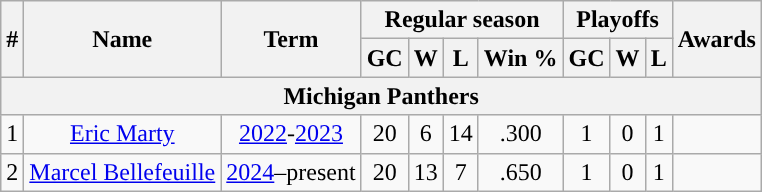<table class="wikitable" style="text-align:center">
<tr>
<th rowspan="2">#</th>
<th rowspan="2">Name</th>
<th rowspan="2">Term</th>
<th colspan="4">Regular season</th>
<th colspan="3">Playoffs</th>
<th rowspan="2">Awards</th>
</tr>
<tr>
<th>GC</th>
<th>W</th>
<th>L</th>
<th>Win %</th>
<th>GC</th>
<th>W</th>
<th>L</th>
</tr>
<tr>
<th colspan="11">Michigan Panthers</th>
</tr>
<tr>
<td>1</td>
<td><a href='#'>Eric Marty</a></td>
<td><a href='#'>2022</a>-<a href='#'>2023</a></td>
<td>20</td>
<td>6</td>
<td>14</td>
<td>.300</td>
<td>1</td>
<td>0</td>
<td>1</td>
<td></td>
</tr>
<tr>
<td>2</td>
<td><a href='#'>Marcel Bellefeuille</a></td>
<td><a href='#'>2024</a>–present</td>
<td>20</td>
<td>13</td>
<td>7</td>
<td>.650</td>
<td>1</td>
<td>0</td>
<td>1</td>
<td></td>
</tr>
</table>
